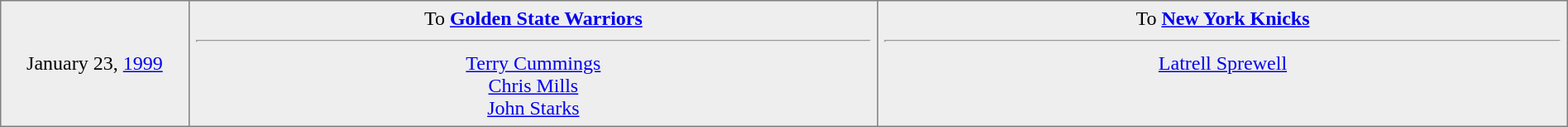<table border="1" style="border-collapse:collapse; text-align:center; width:100%;"  cellpadding="5">
<tr style="background:#eee;">
<td style="width:12%">January 23, <a href='#'>1999</a></td>
<td style="width:44%" valign="top">To <strong><a href='#'>Golden State Warriors</a></strong><hr><a href='#'>Terry Cummings</a><br><a href='#'>Chris Mills</a><br><a href='#'>John Starks</a></td>
<td style="width:44%" valign="top">To <strong><a href='#'>New York Knicks</a></strong><hr><a href='#'>Latrell Sprewell</a></td>
</tr>
</table>
